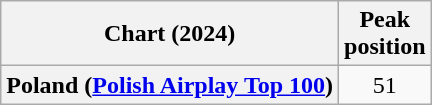<table class="wikitable plainrowheaders" style="text-align:center">
<tr>
<th scope="col">Chart (2024)</th>
<th scope="col">Peak<br>position</th>
</tr>
<tr>
<th scope="row">Poland (<a href='#'>Polish Airplay Top 100</a>)</th>
<td>51</td>
</tr>
</table>
